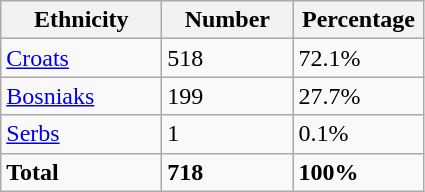<table class="wikitable">
<tr>
<th width="100px">Ethnicity</th>
<th width="80px">Number</th>
<th width="80px">Percentage</th>
</tr>
<tr>
<td><a href='#'>Croats</a></td>
<td>518</td>
<td>72.1%</td>
</tr>
<tr>
<td><a href='#'>Bosniaks</a></td>
<td>199</td>
<td>27.7%</td>
</tr>
<tr>
<td><a href='#'>Serbs</a></td>
<td>1</td>
<td>0.1%</td>
</tr>
<tr>
<td><strong>Total</strong></td>
<td><strong>718</strong></td>
<td><strong>100%</strong></td>
</tr>
</table>
